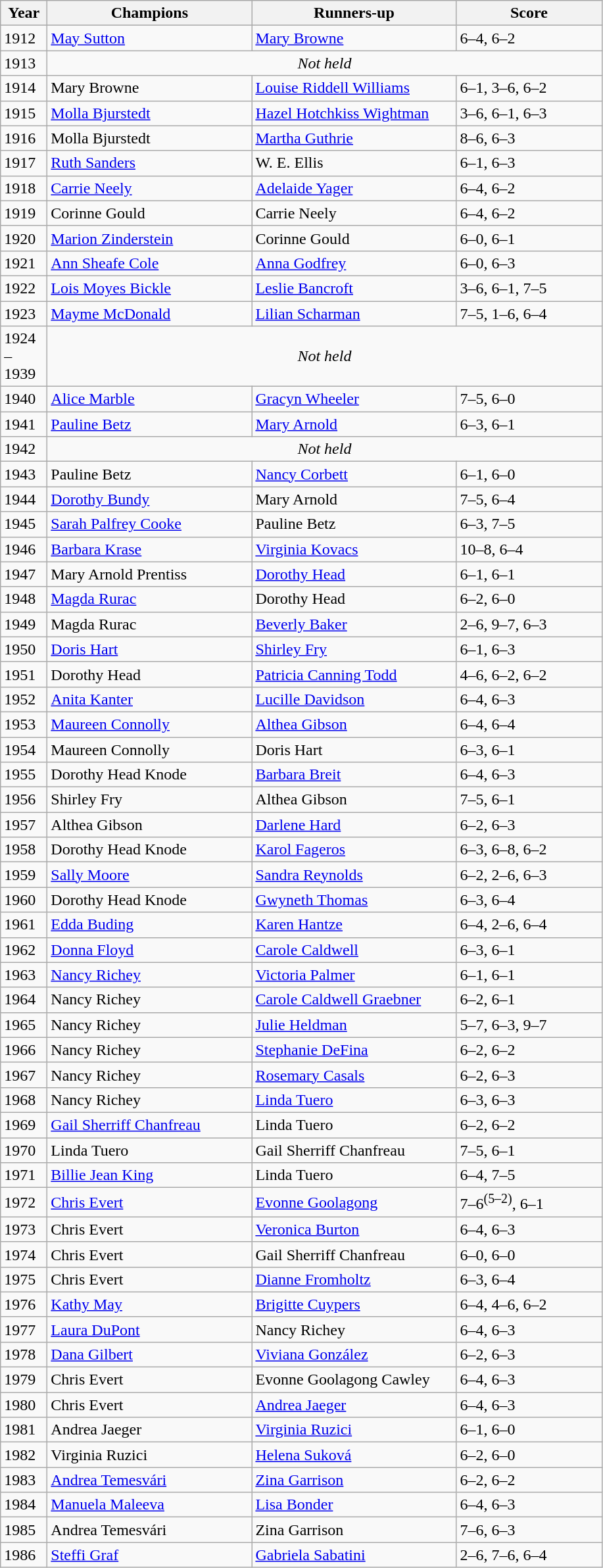<table class="wikitable">
<tr>
<th style="width:40px">Year</th>
<th style="width:200px">Champions</th>
<th style="width:200px">Runners-up</th>
<th style="width:140px" class="unsortable">Score</th>
</tr>
<tr>
<td>1912</td>
<td> <a href='#'>May Sutton</a></td>
<td> <a href='#'>Mary Browne</a></td>
<td>6–4, 6–2</td>
</tr>
<tr>
<td>1913</td>
<td colspan=3 align=center><em>Not held</em></td>
</tr>
<tr>
<td>1914</td>
<td> Mary Browne</td>
<td> <a href='#'>Louise Riddell Williams</a></td>
<td>6–1, 3–6, 6–2</td>
</tr>
<tr>
<td>1915</td>
<td> <a href='#'>Molla Bjurstedt</a></td>
<td> <a href='#'>Hazel Hotchkiss Wightman</a></td>
<td>3–6, 6–1, 6–3</td>
</tr>
<tr>
<td>1916</td>
<td> Molla Bjurstedt</td>
<td> <a href='#'>Martha Guthrie</a></td>
<td>8–6, 6–3</td>
</tr>
<tr>
<td>1917</td>
<td> <a href='#'>Ruth Sanders</a></td>
<td> W. E. Ellis</td>
<td>6–1, 6–3</td>
</tr>
<tr>
<td>1918</td>
<td> <a href='#'>Carrie Neely</a></td>
<td> <a href='#'>Adelaide Yager</a></td>
<td>6–4, 6–2</td>
</tr>
<tr>
<td>1919</td>
<td> Corinne Gould</td>
<td> Carrie Neely</td>
<td>6–4, 6–2</td>
</tr>
<tr>
<td>1920</td>
<td> <a href='#'>Marion Zinderstein</a></td>
<td> Corinne Gould</td>
<td>6–0, 6–1</td>
</tr>
<tr>
<td>1921</td>
<td> <a href='#'>Ann Sheafe Cole</a></td>
<td> <a href='#'>Anna Godfrey</a></td>
<td>6–0, 6–3</td>
</tr>
<tr>
<td>1922</td>
<td> <a href='#'>Lois Moyes Bickle</a></td>
<td> <a href='#'>Leslie Bancroft</a></td>
<td>3–6, 6–1, 7–5</td>
</tr>
<tr>
<td>1923</td>
<td> <a href='#'>Mayme McDonald</a></td>
<td> <a href='#'>Lilian Scharman</a></td>
<td>7–5, 1–6, 6–4</td>
</tr>
<tr>
<td>1924 –<br>1939</td>
<td colspan="4" align="center"><em>Not held</em></td>
</tr>
<tr>
<td>1940</td>
<td> <a href='#'>Alice Marble</a></td>
<td> <a href='#'>Gracyn Wheeler</a></td>
<td>7–5, 6–0</td>
</tr>
<tr>
<td>1941</td>
<td> <a href='#'>Pauline Betz</a></td>
<td> <a href='#'>Mary Arnold</a></td>
<td>6–3, 6–1</td>
</tr>
<tr>
<td>1942</td>
<td colspan=3 align=center><em>Not held</em></td>
</tr>
<tr>
<td>1943</td>
<td> Pauline Betz</td>
<td> <a href='#'>Nancy Corbett</a></td>
<td>6–1, 6–0</td>
</tr>
<tr>
<td>1944</td>
<td> <a href='#'>Dorothy Bundy</a></td>
<td> Mary Arnold</td>
<td>7–5, 6–4</td>
</tr>
<tr>
<td>1945</td>
<td> <a href='#'>Sarah Palfrey Cooke</a></td>
<td> Pauline Betz</td>
<td>6–3, 7–5</td>
</tr>
<tr>
<td>1946</td>
<td> <a href='#'>Barbara Krase</a></td>
<td> <a href='#'>Virginia Kovacs</a></td>
<td>10–8, 6–4</td>
</tr>
<tr>
<td>1947</td>
<td> Mary Arnold Prentiss</td>
<td> <a href='#'>Dorothy Head</a></td>
<td>6–1, 6–1</td>
</tr>
<tr>
<td>1948</td>
<td> <a href='#'>Magda Rurac</a></td>
<td> Dorothy Head</td>
<td>6–2, 6–0</td>
</tr>
<tr>
<td>1949</td>
<td> Magda Rurac</td>
<td> <a href='#'>Beverly Baker</a></td>
<td>2–6, 9–7, 6–3</td>
</tr>
<tr>
<td>1950</td>
<td> <a href='#'>Doris Hart</a></td>
<td> <a href='#'>Shirley Fry</a></td>
<td>6–1, 6–3</td>
</tr>
<tr>
<td>1951</td>
<td> Dorothy Head</td>
<td> <a href='#'>Patricia Canning Todd</a></td>
<td>4–6, 6–2, 6–2</td>
</tr>
<tr>
<td>1952</td>
<td> <a href='#'>Anita Kanter</a></td>
<td> <a href='#'>Lucille Davidson</a></td>
<td>6–4, 6–3</td>
</tr>
<tr>
<td>1953</td>
<td> <a href='#'>Maureen Connolly</a></td>
<td> <a href='#'>Althea Gibson</a></td>
<td>6–4, 6–4</td>
</tr>
<tr>
<td>1954</td>
<td> Maureen Connolly</td>
<td> Doris Hart</td>
<td>6–3, 6–1</td>
</tr>
<tr>
<td>1955</td>
<td> Dorothy Head Knode</td>
<td> <a href='#'>Barbara Breit</a></td>
<td>6–4, 6–3</td>
</tr>
<tr>
<td>1956</td>
<td> Shirley Fry</td>
<td> Althea Gibson</td>
<td>7–5, 6–1</td>
</tr>
<tr>
<td>1957</td>
<td> Althea Gibson</td>
<td> <a href='#'>Darlene Hard</a></td>
<td>6–2, 6–3</td>
</tr>
<tr>
<td>1958</td>
<td> Dorothy Head Knode</td>
<td> <a href='#'>Karol Fageros</a></td>
<td>6–3, 6–8, 6–2</td>
</tr>
<tr>
<td>1959</td>
<td> <a href='#'>Sally Moore</a></td>
<td> <a href='#'>Sandra Reynolds</a></td>
<td>6–2, 2–6, 6–3</td>
</tr>
<tr>
<td>1960</td>
<td> Dorothy Head Knode</td>
<td> <a href='#'>Gwyneth Thomas</a></td>
<td>6–3, 6–4</td>
</tr>
<tr>
<td>1961</td>
<td> <a href='#'>Edda Buding</a></td>
<td> <a href='#'>Karen Hantze</a></td>
<td>6–4, 2–6, 6–4</td>
</tr>
<tr>
<td>1962</td>
<td> <a href='#'>Donna Floyd</a></td>
<td> <a href='#'>Carole Caldwell</a></td>
<td>6–3, 6–1</td>
</tr>
<tr>
<td>1963</td>
<td> <a href='#'>Nancy Richey</a></td>
<td> <a href='#'>Victoria Palmer</a></td>
<td>6–1, 6–1</td>
</tr>
<tr>
<td>1964</td>
<td> Nancy Richey</td>
<td> <a href='#'>Carole Caldwell Graebner</a></td>
<td>6–2, 6–1</td>
</tr>
<tr>
<td>1965</td>
<td> Nancy Richey</td>
<td> <a href='#'>Julie Heldman</a></td>
<td>5–7, 6–3, 9–7</td>
</tr>
<tr>
<td>1966</td>
<td> Nancy Richey</td>
<td> <a href='#'>Stephanie DeFina</a></td>
<td>6–2, 6–2</td>
</tr>
<tr>
<td>1967</td>
<td> Nancy Richey</td>
<td> <a href='#'>Rosemary Casals</a></td>
<td>6–2, 6–3</td>
</tr>
<tr>
<td>1968</td>
<td> Nancy Richey</td>
<td> <a href='#'>Linda Tuero</a></td>
<td>6–3, 6–3</td>
</tr>
<tr>
<td>1969</td>
<td> <a href='#'>Gail Sherriff Chanfreau</a></td>
<td> Linda Tuero</td>
<td>6–2, 6–2</td>
</tr>
<tr>
<td>1970</td>
<td> Linda Tuero</td>
<td> Gail Sherriff Chanfreau</td>
<td>7–5, 6–1</td>
</tr>
<tr>
<td>1971</td>
<td> <a href='#'>Billie Jean King</a></td>
<td> Linda Tuero</td>
<td>6–4, 7–5</td>
</tr>
<tr>
<td>1972</td>
<td> <a href='#'>Chris Evert</a></td>
<td> <a href='#'>Evonne Goolagong</a></td>
<td>7–6<sup>(5–2)</sup>, 6–1</td>
</tr>
<tr>
<td>1973</td>
<td> Chris Evert</td>
<td> <a href='#'>Veronica Burton</a></td>
<td>6–4, 6–3</td>
</tr>
<tr>
<td>1974</td>
<td> Chris Evert</td>
<td> Gail Sherriff Chanfreau</td>
<td>6–0, 6–0</td>
</tr>
<tr>
<td>1975</td>
<td> Chris Evert</td>
<td> <a href='#'>Dianne Fromholtz</a></td>
<td>6–3, 6–4</td>
</tr>
<tr>
<td>1976</td>
<td> <a href='#'>Kathy May</a></td>
<td> <a href='#'>Brigitte Cuypers</a></td>
<td>6–4, 4–6, 6–2</td>
</tr>
<tr>
<td>1977</td>
<td> <a href='#'>Laura DuPont</a></td>
<td> Nancy Richey</td>
<td>6–4, 6–3</td>
</tr>
<tr>
<td>1978</td>
<td> <a href='#'>Dana Gilbert</a></td>
<td> <a href='#'>Viviana González</a></td>
<td>6–2, 6–3</td>
</tr>
<tr>
<td>1979</td>
<td> Chris Evert</td>
<td> Evonne Goolagong Cawley</td>
<td>6–4, 6–3</td>
</tr>
<tr>
<td>1980</td>
<td> Chris Evert</td>
<td> <a href='#'>Andrea Jaeger</a></td>
<td>6–4, 6–3</td>
</tr>
<tr>
<td>1981</td>
<td> Andrea Jaeger</td>
<td> <a href='#'>Virginia Ruzici</a></td>
<td>6–1, 6–0</td>
</tr>
<tr>
<td>1982</td>
<td> Virginia Ruzici</td>
<td> <a href='#'>Helena Suková</a></td>
<td>6–2, 6–0</td>
</tr>
<tr>
<td>1983</td>
<td> <a href='#'>Andrea Temesvári</a></td>
<td> <a href='#'>Zina Garrison</a></td>
<td>6–2, 6–2</td>
</tr>
<tr>
<td>1984</td>
<td> <a href='#'>Manuela Maleeva</a></td>
<td> <a href='#'>Lisa Bonder</a></td>
<td>6–4, 6–3</td>
</tr>
<tr>
<td>1985</td>
<td> Andrea Temesvári</td>
<td> Zina Garrison</td>
<td>7–6, 6–3</td>
</tr>
<tr>
<td>1986</td>
<td> <a href='#'>Steffi Graf</a></td>
<td> <a href='#'>Gabriela Sabatini</a></td>
<td>2–6, 7–6, 6–4</td>
</tr>
</table>
